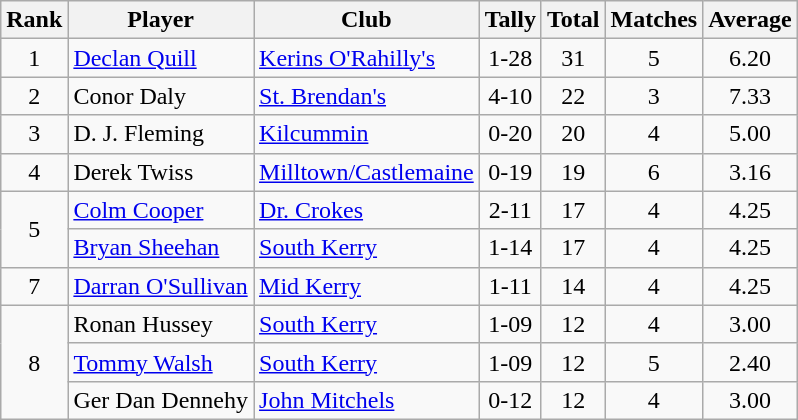<table class="wikitable">
<tr>
<th>Rank</th>
<th>Player</th>
<th>Club</th>
<th>Tally</th>
<th>Total</th>
<th>Matches</th>
<th>Average</th>
</tr>
<tr>
<td rowspan="1" style="text-align:center;">1</td>
<td><a href='#'>Declan Quill</a></td>
<td><a href='#'>Kerins O'Rahilly's</a></td>
<td align=center>1-28</td>
<td align=center>31</td>
<td align=center>5</td>
<td align=center>6.20</td>
</tr>
<tr>
<td rowspan="1" style="text-align:center;">2</td>
<td>Conor Daly</td>
<td><a href='#'>St. Brendan's</a></td>
<td align=center>4-10</td>
<td align=center>22</td>
<td align=center>3</td>
<td align=center>7.33</td>
</tr>
<tr>
<td rowspan="1" style="text-align:center;">3</td>
<td>D. J. Fleming</td>
<td><a href='#'>Kilcummin</a></td>
<td align=center>0-20</td>
<td align=center>20</td>
<td align=center>4</td>
<td align=center>5.00</td>
</tr>
<tr>
<td rowspan="1" style="text-align:center;">4</td>
<td>Derek Twiss</td>
<td><a href='#'>Milltown/Castlemaine</a></td>
<td align=center>0-19</td>
<td align=center>19</td>
<td align=center>6</td>
<td align=center>3.16</td>
</tr>
<tr>
<td rowspan="2" style="text-align:center;">5</td>
<td><a href='#'>Colm Cooper</a></td>
<td><a href='#'>Dr. Crokes</a></td>
<td align=center>2-11</td>
<td align=center>17</td>
<td align=center>4</td>
<td align=center>4.25</td>
</tr>
<tr>
<td><a href='#'>Bryan Sheehan</a></td>
<td><a href='#'>South Kerry</a></td>
<td align=center>1-14</td>
<td align=center>17</td>
<td align=center>4</td>
<td align=center>4.25</td>
</tr>
<tr>
<td rowspan="1" style="text-align:center;">7</td>
<td><a href='#'>Darran O'Sullivan</a></td>
<td><a href='#'>Mid Kerry</a></td>
<td align=center>1-11</td>
<td align=center>14</td>
<td align=center>4</td>
<td align=center>4.25</td>
</tr>
<tr>
<td rowspan="3" style="text-align:center;">8</td>
<td>Ronan Hussey</td>
<td><a href='#'>South Kerry</a></td>
<td align=center>1-09</td>
<td align=center>12</td>
<td align=center>4</td>
<td align=center>3.00</td>
</tr>
<tr>
<td><a href='#'>Tommy Walsh</a></td>
<td><a href='#'>South Kerry</a></td>
<td align=center>1-09</td>
<td align=center>12</td>
<td align=center>5</td>
<td align=center>2.40</td>
</tr>
<tr>
<td>Ger Dan Dennehy</td>
<td><a href='#'>John Mitchels</a></td>
<td align=center>0-12</td>
<td align=center>12</td>
<td align=center>4</td>
<td align=center>3.00</td>
</tr>
</table>
